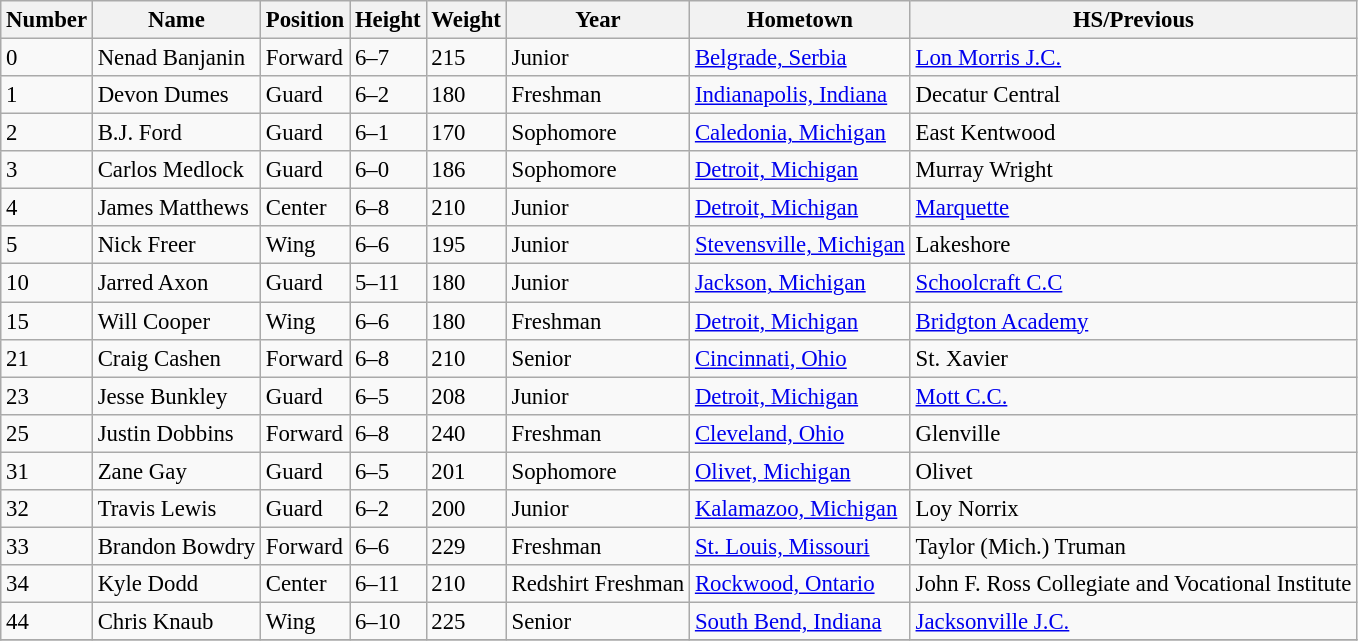<table class="wikitable" style="font-size: 95%;">
<tr>
<th>Number</th>
<th>Name</th>
<th>Position</th>
<th>Height</th>
<th>Weight</th>
<th>Year</th>
<th>Hometown</th>
<th>HS/Previous</th>
</tr>
<tr>
<td>0</td>
<td>Nenad Banjanin</td>
<td>Forward</td>
<td>6–7</td>
<td>215</td>
<td>Junior</td>
<td><a href='#'>Belgrade, Serbia</a></td>
<td><a href='#'>Lon Morris J.C.</a></td>
</tr>
<tr>
<td>1</td>
<td>Devon Dumes</td>
<td>Guard</td>
<td>6–2</td>
<td>180</td>
<td>Freshman</td>
<td><a href='#'>Indianapolis, Indiana</a></td>
<td>Decatur Central</td>
</tr>
<tr>
<td>2</td>
<td>B.J. Ford</td>
<td>Guard</td>
<td>6–1</td>
<td>170</td>
<td>Sophomore</td>
<td><a href='#'>Caledonia, Michigan</a></td>
<td>East Kentwood</td>
</tr>
<tr>
<td>3</td>
<td>Carlos Medlock</td>
<td>Guard</td>
<td>6–0</td>
<td>186</td>
<td>Sophomore</td>
<td><a href='#'>Detroit, Michigan</a></td>
<td>Murray Wright</td>
</tr>
<tr>
<td>4</td>
<td>James Matthews</td>
<td>Center</td>
<td>6–8</td>
<td>210</td>
<td>Junior</td>
<td><a href='#'>Detroit, Michigan</a></td>
<td><a href='#'>Marquette</a></td>
</tr>
<tr>
<td>5</td>
<td>Nick Freer</td>
<td>Wing</td>
<td>6–6</td>
<td>195</td>
<td>Junior</td>
<td><a href='#'>Stevensville, Michigan</a></td>
<td>Lakeshore</td>
</tr>
<tr>
<td>10</td>
<td>Jarred Axon</td>
<td>Guard</td>
<td>5–11</td>
<td>180</td>
<td>Junior</td>
<td><a href='#'>Jackson, Michigan</a></td>
<td><a href='#'>Schoolcraft C.C</a></td>
</tr>
<tr>
<td>15</td>
<td>Will Cooper</td>
<td>Wing</td>
<td>6–6</td>
<td>180</td>
<td>Freshman</td>
<td><a href='#'>Detroit, Michigan</a></td>
<td><a href='#'>Bridgton Academy</a></td>
</tr>
<tr>
<td>21</td>
<td>Craig Cashen</td>
<td>Forward</td>
<td>6–8</td>
<td>210</td>
<td>Senior</td>
<td><a href='#'>Cincinnati, Ohio</a></td>
<td>St. Xavier</td>
</tr>
<tr>
<td>23</td>
<td>Jesse Bunkley</td>
<td>Guard</td>
<td>6–5</td>
<td>208</td>
<td>Junior</td>
<td><a href='#'>Detroit, Michigan</a></td>
<td><a href='#'>Mott C.C.</a></td>
</tr>
<tr>
<td>25</td>
<td>Justin Dobbins</td>
<td>Forward</td>
<td>6–8</td>
<td>240</td>
<td>Freshman</td>
<td><a href='#'>Cleveland, Ohio</a></td>
<td>Glenville</td>
</tr>
<tr>
<td>31</td>
<td>Zane Gay</td>
<td>Guard</td>
<td>6–5</td>
<td>201</td>
<td>Sophomore</td>
<td><a href='#'>Olivet, Michigan</a></td>
<td>Olivet</td>
</tr>
<tr>
<td>32</td>
<td>Travis Lewis</td>
<td>Guard</td>
<td>6–2</td>
<td>200</td>
<td>Junior</td>
<td><a href='#'>Kalamazoo, Michigan</a></td>
<td>Loy Norrix</td>
</tr>
<tr>
<td>33</td>
<td>Brandon Bowdry</td>
<td>Forward</td>
<td>6–6</td>
<td>229</td>
<td>Freshman</td>
<td><a href='#'>St. Louis, Missouri</a></td>
<td>Taylor (Mich.) Truman</td>
</tr>
<tr>
<td>34</td>
<td>Kyle Dodd</td>
<td>Center</td>
<td>6–11</td>
<td>210</td>
<td>Redshirt Freshman</td>
<td><a href='#'>Rockwood, Ontario</a></td>
<td>John F. Ross Collegiate and Vocational Institute</td>
</tr>
<tr>
<td>44</td>
<td>Chris Knaub</td>
<td>Wing</td>
<td>6–10</td>
<td>225</td>
<td>Senior</td>
<td><a href='#'>South Bend, Indiana</a></td>
<td><a href='#'>Jacksonville J.C.</a></td>
</tr>
<tr>
</tr>
</table>
